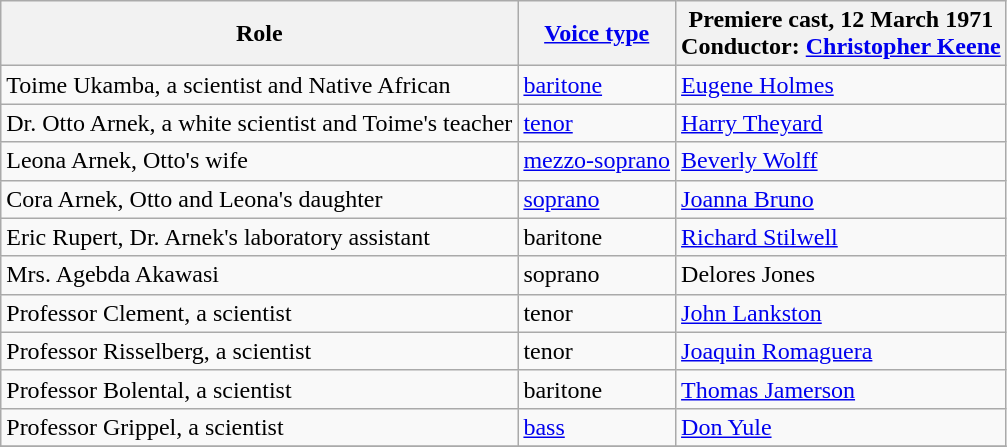<table class="wikitable">
<tr>
<th>Role</th>
<th><a href='#'>Voice type</a></th>
<th>Premiere cast, 12 March 1971<br>Conductor: <a href='#'>Christopher Keene</a></th>
</tr>
<tr>
<td>Toime Ukamba, a scientist and Native African</td>
<td><a href='#'>baritone</a></td>
<td><a href='#'>Eugene Holmes</a></td>
</tr>
<tr>
<td>Dr. Otto Arnek, a white scientist and Toime's teacher</td>
<td><a href='#'>tenor</a></td>
<td><a href='#'>Harry Theyard</a></td>
</tr>
<tr>
<td>Leona Arnek, Otto's wife</td>
<td><a href='#'>mezzo-soprano</a></td>
<td><a href='#'>Beverly Wolff</a></td>
</tr>
<tr>
<td>Cora Arnek, Otto and Leona's daughter</td>
<td><a href='#'>soprano</a></td>
<td><a href='#'>Joanna Bruno</a></td>
</tr>
<tr>
<td>Eric Rupert, Dr. Arnek's laboratory assistant</td>
<td>baritone</td>
<td><a href='#'>Richard Stilwell</a></td>
</tr>
<tr>
<td>Mrs. Agebda Akawasi</td>
<td>soprano</td>
<td>Delores Jones</td>
</tr>
<tr>
<td>Professor Clement, a scientist</td>
<td>tenor</td>
<td><a href='#'>John Lankston</a></td>
</tr>
<tr>
<td>Professor Risselberg, a scientist</td>
<td>tenor</td>
<td><a href='#'>Joaquin Romaguera</a></td>
</tr>
<tr>
<td>Professor Bolental, a scientist</td>
<td>baritone</td>
<td><a href='#'>Thomas Jamerson</a></td>
</tr>
<tr>
<td>Professor Grippel, a scientist</td>
<td><a href='#'>bass</a></td>
<td><a href='#'>Don Yule</a></td>
</tr>
<tr>
</tr>
</table>
